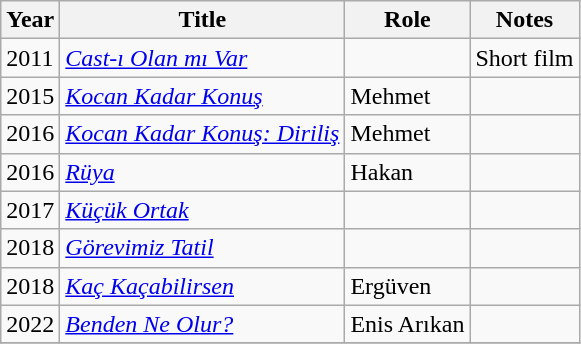<table class="wikitable sortable plainrowheaders">
<tr>
<th scope="col">Year</th>
<th scope="col">Title</th>
<th scope="col">Role</th>
<th scope="col" class="unsortable">Notes</th>
</tr>
<tr>
<td>2011</td>
<td><em><a href='#'>Cast-ı Olan mı Var</a></em></td>
<td></td>
<td>Short film</td>
</tr>
<tr>
<td>2015</td>
<td><em><a href='#'>Kocan Kadar Konuş</a></em></td>
<td>Mehmet</td>
<td></td>
</tr>
<tr>
<td>2016</td>
<td><em><a href='#'>Kocan Kadar Konuş: Diriliş</a></em></td>
<td>Mehmet</td>
<td></td>
</tr>
<tr>
<td>2016</td>
<td><em><a href='#'>Rüya</a></em></td>
<td>Hakan</td>
<td></td>
</tr>
<tr>
<td>2017</td>
<td><em><a href='#'>Küçük Ortak</a></em></td>
<td></td>
<td></td>
</tr>
<tr>
<td>2018</td>
<td><em><a href='#'>Görevimiz Tatil</a></em></td>
<td></td>
<td></td>
</tr>
<tr>
<td>2018</td>
<td><em><a href='#'>Kaç Kaçabilirsen</a></em></td>
<td>Ergüven</td>
<td></td>
</tr>
<tr>
<td>2022</td>
<td><em><a href='#'>Benden Ne Olur?</a></em></td>
<td>Enis Arıkan</td>
<td></td>
</tr>
<tr>
</tr>
</table>
